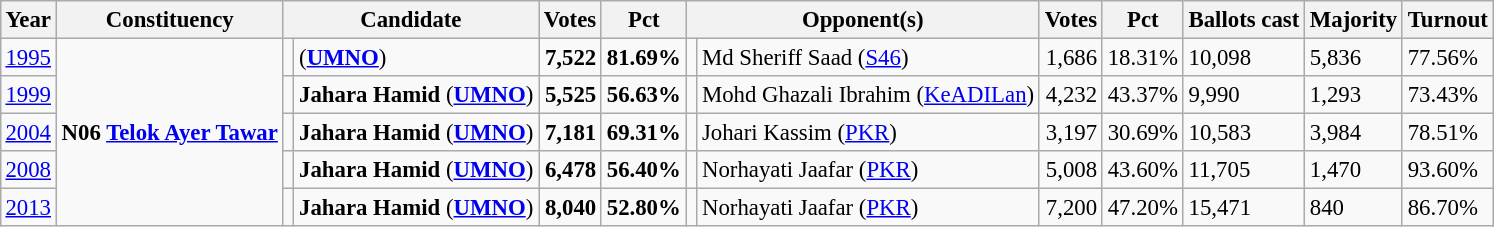<table class="wikitable" style="margin:0.5em ; font-size:95%">
<tr>
<th>Year</th>
<th>Constituency</th>
<th colspan=2>Candidate</th>
<th>Votes</th>
<th>Pct</th>
<th colspan=2>Opponent(s)</th>
<th>Votes</th>
<th>Pct</th>
<th>Ballots cast</th>
<th>Majority</th>
<th>Turnout</th>
</tr>
<tr>
<td><a href='#'>1995</a></td>
<td rowspan=5><strong>N06 <a href='#'>Telok Ayer Tawar</a></strong></td>
<td></td>
<td> (<a href='#'><strong>UMNO</strong></a>)</td>
<td align="right"><strong>7,522</strong></td>
<td><strong>81.69%</strong></td>
<td></td>
<td>Md Sheriff Saad (<a href='#'>S46</a>)</td>
<td align="right">1,686</td>
<td>18.31%</td>
<td>10,098</td>
<td>5,836</td>
<td>77.56%</td>
</tr>
<tr>
<td><a href='#'>1999</a></td>
<td></td>
<td><strong>Jahara Hamid</strong> (<a href='#'><strong>UMNO</strong></a>)</td>
<td align="right"><strong>5,525</strong></td>
<td><strong>56.63%</strong></td>
<td></td>
<td>Mohd Ghazali Ibrahim (<a href='#'>KeADILan</a>)</td>
<td align="right">4,232</td>
<td>43.37%</td>
<td>9,990</td>
<td>1,293</td>
<td>73.43%</td>
</tr>
<tr>
<td><a href='#'>2004</a></td>
<td></td>
<td><strong>Jahara Hamid</strong> (<a href='#'><strong>UMNO</strong></a>)</td>
<td align="right"><strong>7,181</strong></td>
<td><strong>69.31%</strong></td>
<td></td>
<td>Johari Kassim (<a href='#'>PKR</a>)</td>
<td align="right">3,197</td>
<td>30.69%</td>
<td>10,583</td>
<td>3,984</td>
<td>78.51%</td>
</tr>
<tr>
<td><a href='#'>2008</a></td>
<td></td>
<td><strong>Jahara Hamid</strong> (<a href='#'><strong>UMNO</strong></a>)</td>
<td align="right"><strong>6,478</strong></td>
<td><strong>56.40%</strong></td>
<td></td>
<td>Norhayati Jaafar (<a href='#'>PKR</a>)</td>
<td align="right">5,008</td>
<td>43.60%</td>
<td>11,705</td>
<td>1,470</td>
<td>93.60%</td>
</tr>
<tr>
<td><a href='#'>2013</a></td>
<td></td>
<td><strong>Jahara Hamid</strong> (<a href='#'><strong>UMNO</strong></a>)</td>
<td align="right"><strong>8,040</strong></td>
<td><strong>52.80%</strong></td>
<td></td>
<td>Norhayati Jaafar (<a href='#'>PKR</a>)</td>
<td align="right">7,200</td>
<td>47.20%</td>
<td>15,471</td>
<td>840</td>
<td>86.70%</td>
</tr>
</table>
